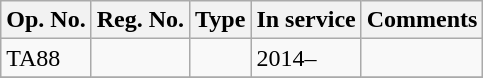<table class="wikitable">
<tr>
<th>Op. No.</th>
<th>Reg. No.</th>
<th>Type</th>
<th>In service</th>
<th>Comments</th>
</tr>
<tr>
<td>TA88</td>
<td></td>
<td></td>
<td>2014–</td>
<td></td>
</tr>
<tr>
</tr>
</table>
